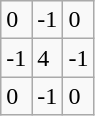<table class="wikitable">
<tr>
<td>0</td>
<td>-1</td>
<td>0</td>
</tr>
<tr>
<td>-1</td>
<td>4</td>
<td>-1</td>
</tr>
<tr>
<td>0</td>
<td>-1</td>
<td>0</td>
</tr>
</table>
